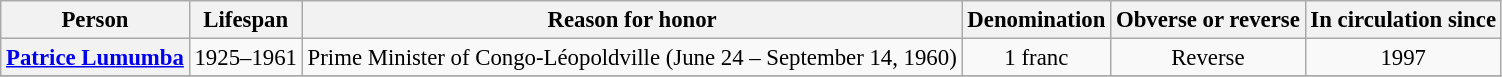<table class="wikitable" style="font-size: 95%; text-align:center;">
<tr>
<th>Person</th>
<th>Lifespan</th>
<th>Reason for honor</th>
<th>Denomination</th>
<th>Obverse or reverse</th>
<th>In circulation since</th>
</tr>
<tr>
<th><a href='#'>Patrice Lumumba</a></th>
<td>1925–1961</td>
<td>Prime Minister of Congo-Léopoldville (June 24 – September 14, 1960)</td>
<td>1 franc</td>
<td>Reverse</td>
<td>1997</td>
</tr>
<tr>
</tr>
</table>
